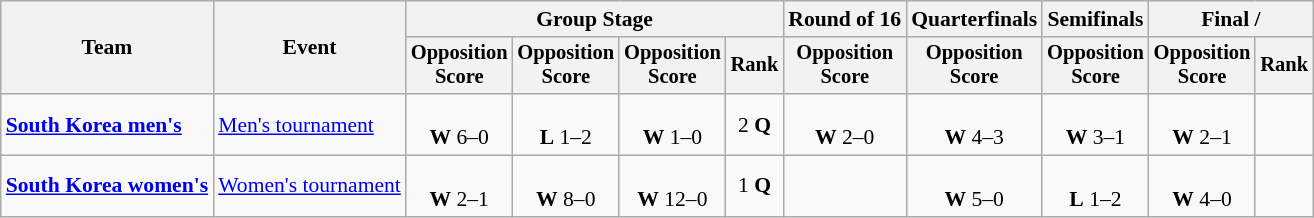<table class=wikitable style=font-size:90%;text-align:center>
<tr>
<th rowspan=2>Team</th>
<th rowspan=2>Event</th>
<th colspan=4>Group Stage</th>
<th>Round of 16</th>
<th>Quarterfinals</th>
<th>Semifinals</th>
<th colspan=2>Final / </th>
</tr>
<tr style=font-size:95%>
<th>Opposition<br>Score</th>
<th>Opposition<br>Score</th>
<th>Opposition<br>Score</th>
<th>Rank</th>
<th>Opposition<br>Score</th>
<th>Opposition<br>Score</th>
<th>Opposition<br>Score</th>
<th>Opposition<br>Score</th>
<th>Rank</th>
</tr>
<tr>
<td align=left><strong><a href='#'>South Korea men's</a></strong></td>
<td align=left><a href='#'>Men's tournament</a></td>
<td><br><strong>W</strong> 6–0</td>
<td><br><strong>L</strong> 1–2</td>
<td><br><strong>W</strong> 1–0</td>
<td>2 <strong>Q</strong></td>
<td><br><strong>W</strong> 2–0</td>
<td><br><strong>W</strong> 4–3</td>
<td><br><strong>W</strong> 3–1</td>
<td><br><strong>W</strong> 2–1</td>
<td></td>
</tr>
<tr>
<td align=left><strong><a href='#'>South Korea women's</a></strong></td>
<td align=left><a href='#'>Women's tournament</a></td>
<td><br><strong>W</strong> 2–1</td>
<td><br><strong>W</strong> 8–0</td>
<td><br><strong>W</strong> 12–0</td>
<td>1 <strong>Q</strong></td>
<td></td>
<td><br><strong>W</strong> 5–0</td>
<td><br><strong>L</strong> 1–2</td>
<td><br><strong>W</strong> 4–0</td>
<td></td>
</tr>
</table>
